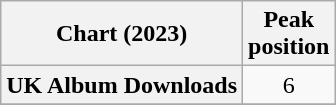<table class="wikitable sortable plainrowheaders" style="text-align:center">
<tr>
<th scope="col">Chart (2023)</th>
<th scope="col">Peak<br>position</th>
</tr>
<tr>
<th scope="row">UK Album Downloads</th>
<td>6</td>
</tr>
<tr>
</tr>
</table>
